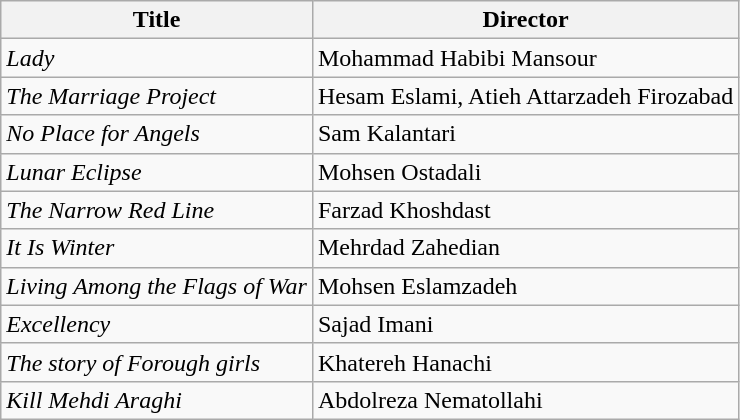<table class="wikitable sortable">
<tr>
<th>Title</th>
<th>Director</th>
</tr>
<tr>
<td><em>Lady</em></td>
<td>Mohammad Habibi Mansour</td>
</tr>
<tr>
<td><em>The Marriage Project</em></td>
<td>Hesam Eslami, Atieh Attarzadeh Firozabad</td>
</tr>
<tr>
<td><em>No Place for Angels</em></td>
<td>Sam Kalantari</td>
</tr>
<tr>
<td><em>Lunar Eclipse</em></td>
<td>Mohsen Ostadali</td>
</tr>
<tr>
<td><em>The Narrow Red Line</em></td>
<td>Farzad Khoshdast</td>
</tr>
<tr>
<td><em>It Is Winter</em></td>
<td>Mehrdad Zahedian</td>
</tr>
<tr>
<td><em>Living Among the Flags of War</em></td>
<td>Mohsen Eslamzadeh</td>
</tr>
<tr>
<td><em>Excellency</em></td>
<td>Sajad Imani</td>
</tr>
<tr>
<td><em>The story of Forough girls</em></td>
<td>Khatereh Hanachi</td>
</tr>
<tr>
<td><em>Kill Mehdi Araghi</em></td>
<td>Abdolreza Nematollahi</td>
</tr>
</table>
